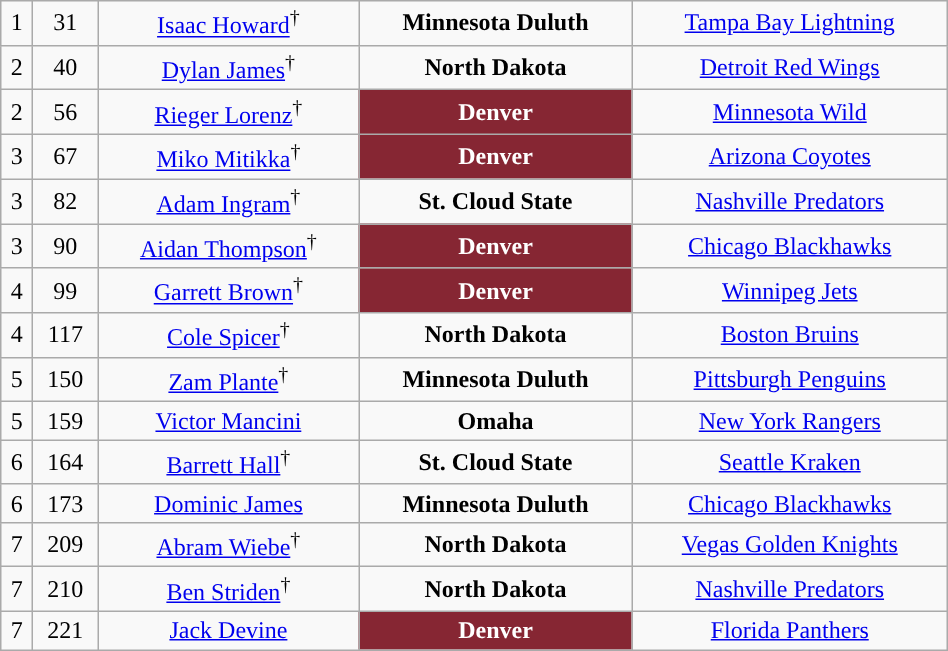<table class="wikitable sortable" width="50%">
<tr align="center" bgcolor="">
<td>1</td>
<td>31</td>
<td><a href='#'>Isaac Howard</a><sup>†</sup></td>
<td><strong>Minnesota Duluth</strong></td>
<td><a href='#'>Tampa Bay Lightning</a></td>
</tr>
<tr align="center" bgcolor="">
<td>2</td>
<td>40</td>
<td><a href='#'>Dylan James</a><sup>†</sup></td>
<td><strong>North Dakota</strong></td>
<td><a href='#'>Detroit Red Wings</a></td>
</tr>
<tr align="center" bgcolor="">
<td>2</td>
<td>56</td>
<td><a href='#'>Rieger Lorenz</a><sup>†</sup></td>
<td style="color:white; background:#862633; "><strong>Denver</strong></td>
<td><a href='#'>Minnesota Wild</a></td>
</tr>
<tr align="center" bgcolor="">
<td>3</td>
<td>67</td>
<td><a href='#'>Miko Mitikka</a><sup>†</sup></td>
<td style="color:white; background:#862633; "><strong>Denver</strong></td>
<td><a href='#'>Arizona Coyotes</a></td>
</tr>
<tr align="center" bgcolor="">
<td>3</td>
<td>82</td>
<td><a href='#'>Adam Ingram</a><sup>†</sup></td>
<td><strong>St. Cloud State</strong></td>
<td><a href='#'>Nashville Predators</a></td>
</tr>
<tr align="center" bgcolor="">
<td>3</td>
<td>90</td>
<td><a href='#'>Aidan Thompson</a><sup>†</sup></td>
<td style="color:white; background:#862633; "><strong>Denver</strong></td>
<td><a href='#'>Chicago Blackhawks</a></td>
</tr>
<tr align="center" bgcolor="">
<td>4</td>
<td>99</td>
<td><a href='#'>Garrett Brown</a><sup>†</sup></td>
<td style="color:white; background:#862633; "><strong>Denver</strong></td>
<td><a href='#'>Winnipeg Jets</a></td>
</tr>
<tr align="center" bgcolor="">
<td>4</td>
<td>117</td>
<td><a href='#'>Cole Spicer</a><sup>†</sup></td>
<td><strong>North Dakota</strong></td>
<td><a href='#'>Boston Bruins</a></td>
</tr>
<tr align="center" bgcolor="">
<td>5</td>
<td>150</td>
<td><a href='#'>Zam Plante</a><sup>†</sup></td>
<td><strong>Minnesota Duluth</strong></td>
<td><a href='#'>Pittsburgh Penguins</a></td>
</tr>
<tr align="center" bgcolor="">
<td>5</td>
<td>159</td>
<td><a href='#'>Victor Mancini</a></td>
<td><strong>Omaha</strong></td>
<td><a href='#'>New York Rangers</a></td>
</tr>
<tr align="center" bgcolor="">
<td>6</td>
<td>164</td>
<td><a href='#'>Barrett Hall</a><sup>†</sup></td>
<td><strong>St. Cloud State</strong></td>
<td><a href='#'>Seattle Kraken</a></td>
</tr>
<tr align="center" bgcolor="">
<td>6</td>
<td>173</td>
<td><a href='#'>Dominic James</a></td>
<td><strong>Minnesota Duluth</strong></td>
<td><a href='#'>Chicago Blackhawks</a></td>
</tr>
<tr align="center" bgcolor="">
<td>7</td>
<td>209</td>
<td><a href='#'>Abram Wiebe</a><sup>†</sup></td>
<td><strong>North Dakota</strong></td>
<td><a href='#'>Vegas Golden Knights</a></td>
</tr>
<tr align="center" bgcolor="">
<td>7</td>
<td>210</td>
<td><a href='#'>Ben Striden</a><sup>†</sup></td>
<td><strong>North Dakota</strong></td>
<td><a href='#'>Nashville Predators</a></td>
</tr>
<tr align="center" bgcolor="">
<td>7</td>
<td>221</td>
<td><a href='#'>Jack Devine</a></td>
<td style="color:white; background:#862633; "><strong>Denver</strong></td>
<td><a href='#'>Florida Panthers</a></td>
</tr>
</table>
